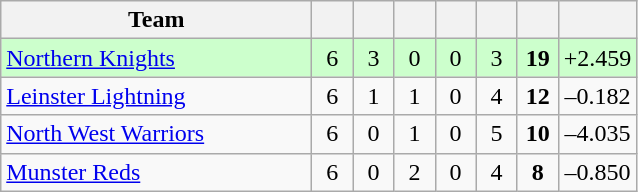<table class="wikitable" style="text-align:center">
<tr>
<th style="width:200px">Team</th>
<th width="20"></th>
<th width="20"></th>
<th width="20"></th>
<th width="20"></th>
<th width="20"></th>
<th width="20"></th>
<th width="20"></th>
</tr>
<tr bgcolor="#ccffcc">
<td style="text-align:left;"><a href='#'>Northern Knights</a></td>
<td>6</td>
<td>3</td>
<td>0</td>
<td>0</td>
<td>3</td>
<td><strong>19</strong></td>
<td>+2.459</td>
</tr>
<tr>
<td style="text-align:left;"><a href='#'>Leinster Lightning</a></td>
<td>6</td>
<td>1</td>
<td>1</td>
<td>0</td>
<td>4</td>
<td><strong>12</strong></td>
<td>–0.182</td>
</tr>
<tr>
<td style="text-align:left;"><a href='#'>North West Warriors</a></td>
<td>6</td>
<td>0</td>
<td>1</td>
<td>0</td>
<td>5</td>
<td><strong>10</strong></td>
<td>–4.035</td>
</tr>
<tr>
<td style="text-align:left;"><a href='#'>Munster Reds</a></td>
<td>6</td>
<td>0</td>
<td>2</td>
<td>0</td>
<td>4</td>
<td><strong>8</strong></td>
<td>–0.850</td>
</tr>
</table>
